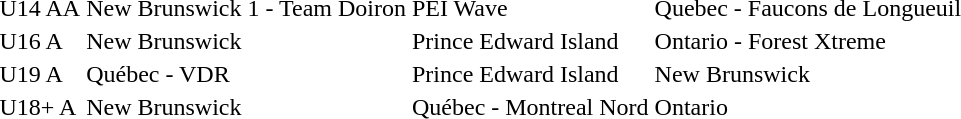<table>
<tr>
<td>U14 AA</td>
<td> New Brunswick 1 - Team Doiron</td>
<td> PEI Wave</td>
<td> Quebec - Faucons de Longueuil</td>
</tr>
<tr>
<td>U16 A</td>
<td> New Brunswick</td>
<td> Prince Edward Island</td>
<td> Ontario - Forest Xtreme</td>
</tr>
<tr>
<td>U19 A</td>
<td> Québec - VDR</td>
<td> Prince Edward Island</td>
<td> New Brunswick</td>
</tr>
<tr>
<td>U18+ A</td>
<td> New Brunswick</td>
<td> Québec - Montreal Nord</td>
<td> Ontario</td>
</tr>
</table>
